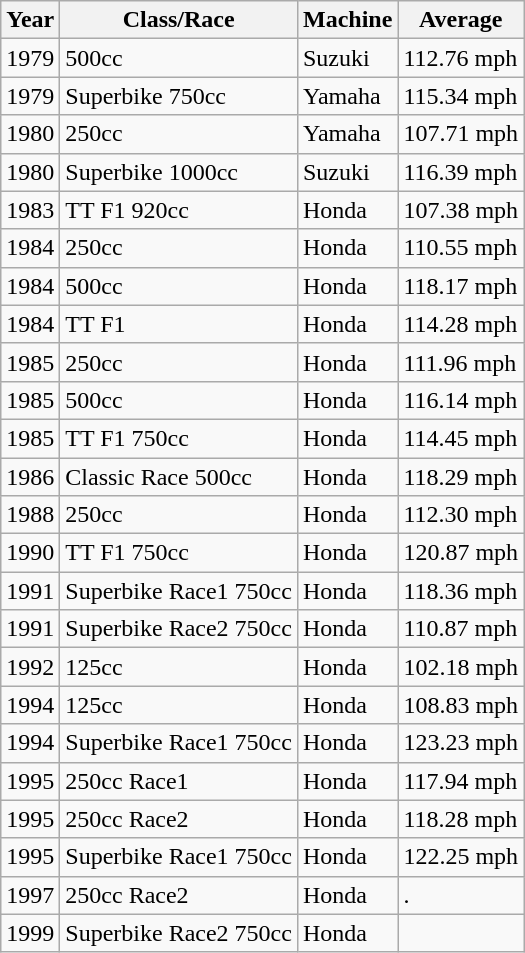<table class="wikitable" border="1">
<tr>
<th>Year</th>
<th>Class/Race</th>
<th>Machine</th>
<th>Average</th>
</tr>
<tr>
<td>1979</td>
<td>500cc</td>
<td>Suzuki</td>
<td>112.76 mph</td>
</tr>
<tr>
<td>1979</td>
<td>Superbike 750cc</td>
<td>Yamaha</td>
<td>115.34 mph</td>
</tr>
<tr>
<td>1980</td>
<td>250cc</td>
<td>Yamaha</td>
<td>107.71 mph</td>
</tr>
<tr>
<td>1980</td>
<td>Superbike 1000cc</td>
<td>Suzuki</td>
<td>116.39 mph</td>
</tr>
<tr>
<td>1983</td>
<td>TT F1	920cc</td>
<td>Honda</td>
<td>107.38 mph</td>
</tr>
<tr>
<td>1984</td>
<td>250cc</td>
<td>Honda</td>
<td>110.55 mph</td>
</tr>
<tr>
<td>1984</td>
<td>500cc</td>
<td>Honda</td>
<td>118.17 mph</td>
</tr>
<tr>
<td>1984</td>
<td>TT F1</td>
<td>Honda</td>
<td>114.28 mph</td>
</tr>
<tr>
<td>1985</td>
<td>250cc</td>
<td>Honda</td>
<td>111.96 mph</td>
</tr>
<tr>
<td>1985</td>
<td>500cc</td>
<td>Honda</td>
<td>116.14 mph</td>
</tr>
<tr>
<td>1985</td>
<td>TT F1 750cc</td>
<td>Honda</td>
<td>114.45 mph</td>
</tr>
<tr>
<td>1986</td>
<td>Classic Race 500cc</td>
<td>Honda</td>
<td>118.29 mph</td>
</tr>
<tr>
<td>1988</td>
<td>250cc</td>
<td>Honda</td>
<td>112.30 mph</td>
</tr>
<tr>
<td>1990</td>
<td>TT F1	750cc</td>
<td>Honda</td>
<td>120.87 mph</td>
</tr>
<tr>
<td>1991</td>
<td>Superbike Race1 750cc</td>
<td>Honda</td>
<td>118.36 mph</td>
</tr>
<tr>
<td>1991</td>
<td>Superbike Race2 750cc</td>
<td>Honda</td>
<td>110.87 mph</td>
</tr>
<tr>
<td>1992</td>
<td>125cc</td>
<td>Honda</td>
<td>102.18 mph</td>
</tr>
<tr>
<td>1994</td>
<td>125cc</td>
<td>Honda</td>
<td>108.83 mph</td>
</tr>
<tr>
<td>1994</td>
<td>Superbike Race1 750cc</td>
<td>Honda</td>
<td>123.23 mph</td>
</tr>
<tr>
<td>1995</td>
<td>250cc Race1</td>
<td>Honda</td>
<td>117.94 mph</td>
</tr>
<tr>
<td>1995</td>
<td>250cc Race2</td>
<td>Honda</td>
<td>118.28 mph</td>
</tr>
<tr>
<td>1995</td>
<td>Superbike Race1 750cc</td>
<td>Honda</td>
<td>122.25 mph</td>
</tr>
<tr>
<td>1997</td>
<td>250cc Race2</td>
<td>Honda</td>
<td>.</td>
</tr>
<tr>
<td>1999</td>
<td>Superbike Race2 750cc</td>
<td>Honda</td>
<td></td>
</tr>
</table>
